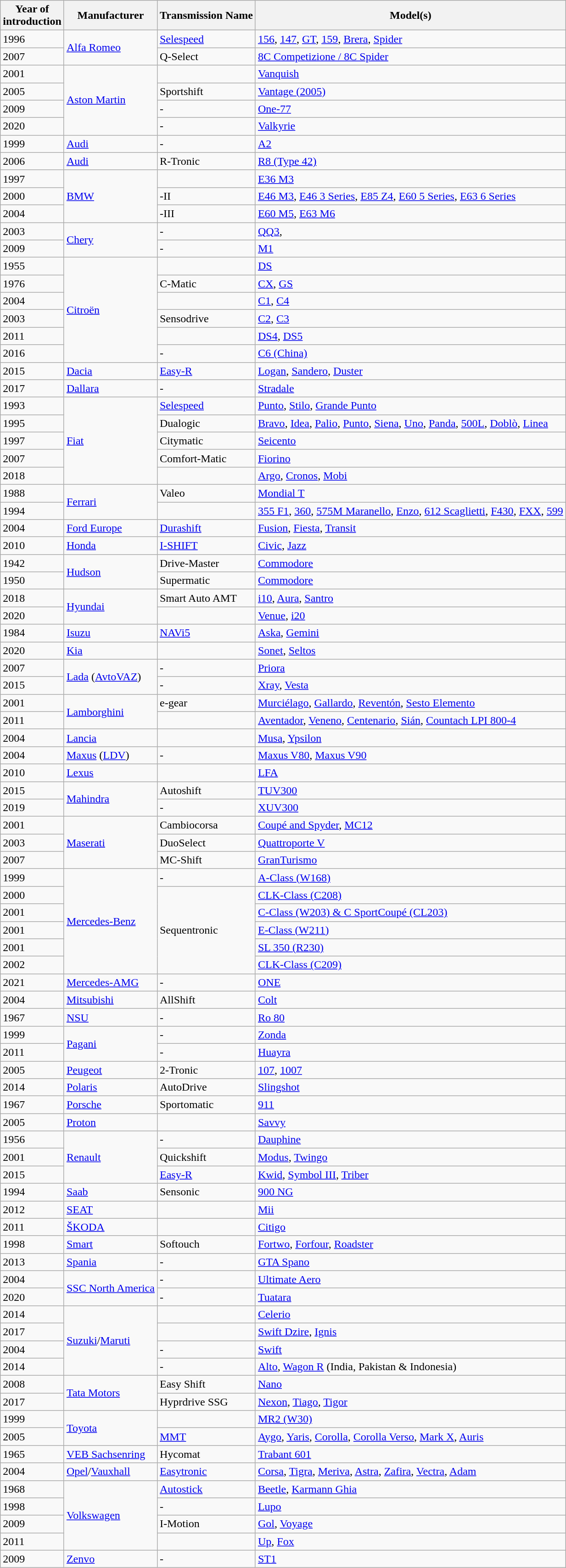<table class="wikitable sortable">
<tr>
<th>Year of <br> introduction</th>
<th>Manufacturer</th>
<th>Transmission Name</th>
<th>Model(s)</th>
</tr>
<tr>
<td>1996</td>
<td rowspan="2"><a href='#'>Alfa Romeo</a></td>
<td><a href='#'>Selespeed</a></td>
<td><a href='#'>156</a>, <a href='#'>147</a>, <a href='#'>GT</a>, <a href='#'>159</a>, <a href='#'>Brera</a>, <a href='#'>Spider</a></td>
</tr>
<tr>
<td>2007</td>
<td>Q-Select</td>
<td><a href='#'>8C Competizione / 8C Spider</a></td>
</tr>
<tr>
<td>2001</td>
<td rowspan="4"><a href='#'>Aston Martin</a></td>
<td></td>
<td><a href='#'>Vanquish</a></td>
</tr>
<tr>
<td>2005</td>
<td>Sportshift</td>
<td><a href='#'>Vantage (2005)</a></td>
</tr>
<tr>
<td>2009</td>
<td>-</td>
<td><a href='#'>One-77</a></td>
</tr>
<tr>
<td>2020</td>
<td>-</td>
<td><a href='#'>Valkyrie</a></td>
</tr>
<tr>
<td>1999</td>
<td><a href='#'>Audi</a></td>
<td>-</td>
<td><a href='#'>A2</a></td>
</tr>
<tr>
<td>2006</td>
<td><a href='#'>Audi</a></td>
<td>R-Tronic</td>
<td><a href='#'>R8 (Type 42)</a></td>
</tr>
<tr>
<td>1997</td>
<td rowspan="3"><a href='#'>BMW</a></td>
<td></td>
<td><a href='#'>E36 M3</a></td>
</tr>
<tr>
<td>2000</td>
<td>-II</td>
<td><a href='#'>E46 M3</a>, <a href='#'>E46 3 Series</a>, <a href='#'>E85 Z4</a>, <a href='#'>E60 5 Series</a>, <a href='#'>E63 6 Series</a></td>
</tr>
<tr>
<td>2004</td>
<td>-III</td>
<td><a href='#'>E60 M5</a>, <a href='#'>E63 M6</a></td>
</tr>
<tr>
<td>2003</td>
<td rowspan="2"><a href='#'>Chery</a></td>
<td>-</td>
<td><a href='#'>QQ3</a>,</td>
</tr>
<tr>
<td>2009</td>
<td>-</td>
<td><a href='#'>M1</a></td>
</tr>
<tr>
<td>1955</td>
<td rowspan="6"><a href='#'>Citroën</a></td>
<td></td>
<td><a href='#'>DS</a></td>
</tr>
<tr>
<td>1976</td>
<td>C-Matic</td>
<td><a href='#'>CX</a>, <a href='#'>GS</a></td>
</tr>
<tr>
<td>2004</td>
<td></td>
<td><a href='#'>C1</a>, <a href='#'>C4</a></td>
</tr>
<tr>
<td>2003</td>
<td>Sensodrive</td>
<td><a href='#'>C2</a>, <a href='#'>C3</a></td>
</tr>
<tr>
<td>2011</td>
<td></td>
<td><a href='#'>DS4</a>, <a href='#'>DS5</a></td>
</tr>
<tr>
<td>2016</td>
<td>-</td>
<td><a href='#'>C6 (China)</a></td>
</tr>
<tr>
<td>2015</td>
<td><a href='#'>Dacia</a></td>
<td><a href='#'>Easy-R</a></td>
<td><a href='#'>Logan</a>, <a href='#'>Sandero</a>, <a href='#'>Duster</a></td>
</tr>
<tr>
<td>2017</td>
<td><a href='#'>Dallara</a></td>
<td>-</td>
<td><a href='#'>Stradale</a></td>
</tr>
<tr>
<td>1993</td>
<td rowspan="5"><a href='#'>Fiat</a></td>
<td><a href='#'>Selespeed</a></td>
<td><a href='#'>Punto</a>, <a href='#'>Stilo</a>, <a href='#'>Grande Punto</a></td>
</tr>
<tr>
<td>1995</td>
<td>Dualogic</td>
<td><a href='#'>Bravo</a>, <a href='#'>Idea</a>, <a href='#'>Palio</a>, <a href='#'>Punto</a>, <a href='#'>Siena</a>, <a href='#'>Uno</a>, <a href='#'>Panda</a>, <a href='#'>500L</a>, <a href='#'>Doblò</a>, <a href='#'>Linea</a></td>
</tr>
<tr>
<td>1997</td>
<td>Citymatic</td>
<td><a href='#'>Seicento</a></td>
</tr>
<tr>
<td>2007</td>
<td>Comfort-Matic</td>
<td><a href='#'>Fiorino</a></td>
</tr>
<tr>
<td>2018</td>
<td></td>
<td><a href='#'>Argo</a>, <a href='#'>Cronos</a>, <a href='#'>Mobi</a></td>
</tr>
<tr>
<td>1988</td>
<td rowspan="2"><a href='#'>Ferrari</a></td>
<td>Valeo</td>
<td><a href='#'>Mondial T</a></td>
</tr>
<tr>
<td>1994</td>
<td></td>
<td><a href='#'>355 F1</a>, <a href='#'>360</a>, <a href='#'>575M Maranello</a>, <a href='#'>Enzo</a>, <a href='#'>612 Scaglietti</a>, <a href='#'>F430</a>, <a href='#'>FXX</a>, <a href='#'>599</a></td>
</tr>
<tr>
<td>2004</td>
<td><a href='#'>Ford Europe</a></td>
<td><a href='#'>Durashift </a></td>
<td><a href='#'>Fusion</a>, <a href='#'>Fiesta</a>, <a href='#'>Transit</a></td>
</tr>
<tr>
<td>2010</td>
<td><a href='#'>Honda</a></td>
<td><a href='#'>I-SHIFT</a></td>
<td><a href='#'>Civic</a>, <a href='#'>Jazz</a></td>
</tr>
<tr>
<td>1942</td>
<td rowspan="2"><a href='#'>Hudson</a></td>
<td>Drive-Master</td>
<td><a href='#'>Commodore</a></td>
</tr>
<tr>
<td>1950</td>
<td>Supermatic</td>
<td><a href='#'>Commodore</a></td>
</tr>
<tr>
<td>2018</td>
<td rowspan="2"><a href='#'>Hyundai</a></td>
<td>Smart Auto AMT</td>
<td><a href='#'>i10</a>, <a href='#'>Aura</a>, <a href='#'>Santro</a></td>
</tr>
<tr>
<td>2020</td>
<td></td>
<td><a href='#'>Venue</a>, <a href='#'>i20</a></td>
</tr>
<tr>
<td>1984</td>
<td><a href='#'>Isuzu</a></td>
<td><a href='#'>NAVi5</a></td>
<td><a href='#'>Aska</a>, <a href='#'>Gemini</a></td>
</tr>
<tr>
<td>2020</td>
<td><a href='#'>Kia</a></td>
<td></td>
<td><a href='#'>Sonet</a>, <a href='#'>Seltos</a></td>
</tr>
<tr>
<td>2007</td>
<td rowspan="2"><a href='#'>Lada</a> (<a href='#'>AvtoVAZ</a>)</td>
<td>-</td>
<td><a href='#'>Priora</a></td>
</tr>
<tr>
<td>2015</td>
<td>-</td>
<td><a href='#'>Xray</a>, <a href='#'>Vesta</a></td>
</tr>
<tr>
<td>2001</td>
<td rowspan="2"><a href='#'>Lamborghini</a></td>
<td>e-gear</td>
<td><a href='#'>Murciélago</a>, <a href='#'>Gallardo</a>, <a href='#'>Reventón</a>, <a href='#'>Sesto Elemento</a></td>
</tr>
<tr>
<td>2011</td>
<td></td>
<td><a href='#'>Aventador</a>, <a href='#'>Veneno</a>, <a href='#'>Centenario</a>, <a href='#'>Sián</a>, <a href='#'>Countach LPI 800-4</a></td>
</tr>
<tr>
<td>2004</td>
<td><a href='#'>Lancia</a></td>
<td></td>
<td><a href='#'>Musa</a>, <a href='#'>Ypsilon</a></td>
</tr>
<tr>
<td>2004</td>
<td><a href='#'>Maxus</a> (<a href='#'>LDV</a>)</td>
<td>-</td>
<td><a href='#'>Maxus V80</a>, <a href='#'>Maxus V90</a></td>
</tr>
<tr>
<td>2010</td>
<td><a href='#'>Lexus</a></td>
<td></td>
<td><a href='#'>LFA</a></td>
</tr>
<tr>
<td>2015</td>
<td rowspan="2"><a href='#'>Mahindra</a></td>
<td>Autoshift</td>
<td><a href='#'>TUV300</a></td>
</tr>
<tr>
<td>2019</td>
<td>-</td>
<td><a href='#'>XUV300</a></td>
</tr>
<tr>
<td>2001</td>
<td rowspan="3"><a href='#'>Maserati</a></td>
<td>Cambiocorsa</td>
<td><a href='#'>Coupé and Spyder</a>, <a href='#'>MC12</a></td>
</tr>
<tr>
<td>2003</td>
<td>DuoSelect</td>
<td><a href='#'>Quattroporte V</a></td>
</tr>
<tr>
<td>2007</td>
<td>MC-Shift</td>
<td><a href='#'>GranTurismo</a></td>
</tr>
<tr>
<td>1999</td>
<td rowspan="6"><a href='#'>Mercedes-Benz</a></td>
<td>-</td>
<td><a href='#'>A-Class (W168)</a></td>
</tr>
<tr>
<td>2000</td>
<td rowspan="5">Sequentronic</td>
<td><a href='#'>CLK-Class (C208)</a></td>
</tr>
<tr>
<td>2001</td>
<td><a href='#'>C-Class (W203) & C SportCoupé (CL203)</a></td>
</tr>
<tr>
<td>2001</td>
<td><a href='#'>E-Class (W211)</a></td>
</tr>
<tr>
<td>2001</td>
<td><a href='#'>SL 350 (R230)</a></td>
</tr>
<tr>
<td>2002</td>
<td><a href='#'>CLK-Class (C209)</a></td>
</tr>
<tr>
<td>2021</td>
<td><a href='#'>Mercedes-AMG</a></td>
<td>-</td>
<td><a href='#'>ONE</a></td>
</tr>
<tr>
<td>2004</td>
<td><a href='#'>Mitsubishi</a></td>
<td>AllShift</td>
<td><a href='#'>Colt</a></td>
</tr>
<tr>
<td>1967</td>
<td><a href='#'>NSU</a></td>
<td>-</td>
<td><a href='#'>Ro 80</a></td>
</tr>
<tr>
<td>1999</td>
<td rowspan="2"><a href='#'>Pagani</a></td>
<td>-</td>
<td><a href='#'>Zonda</a></td>
</tr>
<tr>
<td>2011</td>
<td>-</td>
<td><a href='#'>Huayra</a></td>
</tr>
<tr>
<td>2005</td>
<td><a href='#'>Peugeot</a></td>
<td>2-Tronic</td>
<td><a href='#'>107</a>, <a href='#'>1007</a></td>
</tr>
<tr>
<td>2014</td>
<td><a href='#'>Polaris</a></td>
<td>AutoDrive</td>
<td><a href='#'>Slingshot</a></td>
</tr>
<tr>
<td>1967</td>
<td><a href='#'>Porsche</a></td>
<td>Sportomatic</td>
<td><a href='#'>911</a></td>
</tr>
<tr>
<td>2005</td>
<td><a href='#'>Proton</a></td>
<td></td>
<td><a href='#'>Savvy</a></td>
</tr>
<tr>
<td>1956</td>
<td rowspan="3"><a href='#'>Renault</a></td>
<td>-</td>
<td><a href='#'>Dauphine</a></td>
</tr>
<tr>
<td>2001</td>
<td>Quickshift</td>
<td><a href='#'>Modus</a>, <a href='#'>Twingo</a></td>
</tr>
<tr>
<td>2015</td>
<td><a href='#'>Easy-R</a></td>
<td><a href='#'>Kwid</a>, <a href='#'>Symbol III</a>, <a href='#'>Triber</a></td>
</tr>
<tr>
<td>1994</td>
<td><a href='#'>Saab</a></td>
<td>Sensonic</td>
<td><a href='#'>900 NG</a></td>
</tr>
<tr>
<td>2012</td>
<td><a href='#'>SEAT</a></td>
<td></td>
<td><a href='#'>Mii</a></td>
</tr>
<tr>
<td>2011</td>
<td><a href='#'>ŠKODA</a></td>
<td></td>
<td><a href='#'>Citigo</a></td>
</tr>
<tr>
<td>1998</td>
<td><a href='#'>Smart</a></td>
<td>Softouch</td>
<td><a href='#'>Fortwo</a>, <a href='#'>Forfour</a>, <a href='#'>Roadster</a></td>
</tr>
<tr>
<td>2013</td>
<td><a href='#'>Spania</a></td>
<td>-</td>
<td><a href='#'>GTA Spano</a></td>
</tr>
<tr>
<td>2004</td>
<td rowspan="2"><a href='#'>SSC North America</a></td>
<td>-</td>
<td><a href='#'>Ultimate Aero</a></td>
</tr>
<tr>
<td>2020</td>
<td>-</td>
<td><a href='#'>Tuatara</a></td>
</tr>
<tr>
<td>2014</td>
<td rowspan="4"><a href='#'>Suzuki</a>/<a href='#'>Maruti</a></td>
<td></td>
<td><a href='#'>Celerio</a></td>
</tr>
<tr>
<td>2017</td>
<td></td>
<td><a href='#'>Swift Dzire</a>, <a href='#'>Ignis</a></td>
</tr>
<tr>
<td>2004</td>
<td>-</td>
<td><a href='#'>Swift</a></td>
</tr>
<tr>
<td>2014</td>
<td>-</td>
<td><a href='#'>Alto</a>, <a href='#'>Wagon R</a> (India, Pakistan & Indonesia)</td>
</tr>
<tr>
<td>2008</td>
<td rowspan="2"><a href='#'>Tata Motors</a></td>
<td>Easy Shift</td>
<td><a href='#'>Nano</a></td>
</tr>
<tr>
<td>2017</td>
<td>Hyprdrive SSG</td>
<td><a href='#'>Nexon</a>, <a href='#'>Tiago</a>, <a href='#'>Tigor</a></td>
</tr>
<tr>
<td>1999</td>
<td rowspan="2"><a href='#'>Toyota</a></td>
<td></td>
<td><a href='#'>MR2 (W30)</a></td>
</tr>
<tr>
<td>2005</td>
<td><a href='#'>MMT</a></td>
<td><a href='#'>Aygo</a>, <a href='#'>Yaris</a>, <a href='#'>Corolla</a>, <a href='#'>Corolla Verso</a>, <a href='#'>Mark X</a>, <a href='#'>Auris</a></td>
</tr>
<tr>
<td>1965</td>
<td><a href='#'>VEB Sachsenring</a></td>
<td>Hycomat</td>
<td><a href='#'>Trabant 601</a></td>
</tr>
<tr>
<td>2004</td>
<td><a href='#'>Opel</a>/<a href='#'>Vauxhall</a></td>
<td><a href='#'>Easytronic</a></td>
<td><a href='#'>Corsa</a>, <a href='#'>Tigra</a>, <a href='#'>Meriva</a>, <a href='#'>Astra</a>, <a href='#'>Zafira</a>, <a href='#'>Vectra</a>, <a href='#'>Adam</a></td>
</tr>
<tr>
<td>1968</td>
<td rowspan="4"><a href='#'>Volkswagen</a></td>
<td><a href='#'>Autostick</a></td>
<td><a href='#'>Beetle</a>, <a href='#'>Karmann Ghia</a></td>
</tr>
<tr>
<td>1998</td>
<td>-</td>
<td><a href='#'>Lupo</a></td>
</tr>
<tr>
<td>2009</td>
<td>I-Motion</td>
<td><a href='#'>Gol</a>, <a href='#'>Voyage</a></td>
</tr>
<tr>
<td>2011</td>
<td></td>
<td><a href='#'>Up</a>, <a href='#'>Fox</a></td>
</tr>
<tr>
<td>2009</td>
<td><a href='#'>Zenvo</a></td>
<td>-</td>
<td><a href='#'>ST1</a></td>
</tr>
</table>
